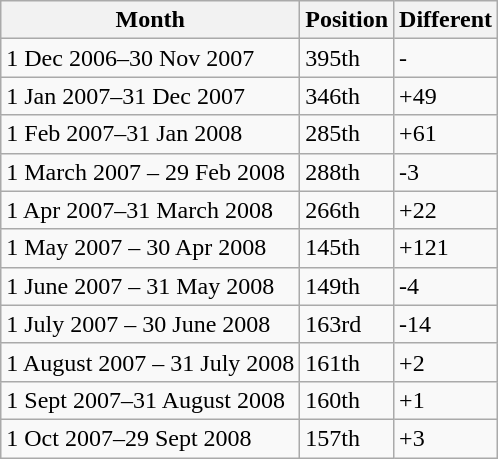<table class="wikitable float-right">
<tr>
<th>Month</th>
<th>Position</th>
<th>Different</th>
</tr>
<tr>
<td>1 Dec 2006–30 Nov 2007</td>
<td>395th</td>
<td>-</td>
</tr>
<tr>
<td>1 Jan 2007–31 Dec 2007</td>
<td>346th</td>
<td>+49</td>
</tr>
<tr>
<td>1 Feb 2007–31 Jan 2008</td>
<td>285th</td>
<td>+61</td>
</tr>
<tr>
<td>1 March 2007 – 29 Feb 2008</td>
<td>288th</td>
<td>-3</td>
</tr>
<tr>
<td>1 Apr 2007–31 March 2008</td>
<td>266th</td>
<td>+22</td>
</tr>
<tr>
<td>1 May 2007 – 30 Apr 2008</td>
<td>145th</td>
<td>+121</td>
</tr>
<tr>
<td>1 June 2007 – 31 May 2008</td>
<td>149th</td>
<td>-4</td>
</tr>
<tr>
<td>1 July 2007 – 30 June 2008</td>
<td>163rd</td>
<td>-14</td>
</tr>
<tr>
<td>1 August 2007 – 31 July 2008</td>
<td>161th</td>
<td>+2</td>
</tr>
<tr>
<td>1 Sept 2007–31 August 2008</td>
<td>160th</td>
<td>+1</td>
</tr>
<tr>
<td>1 Oct 2007–29 Sept 2008</td>
<td>157th</td>
<td>+3</td>
</tr>
</table>
